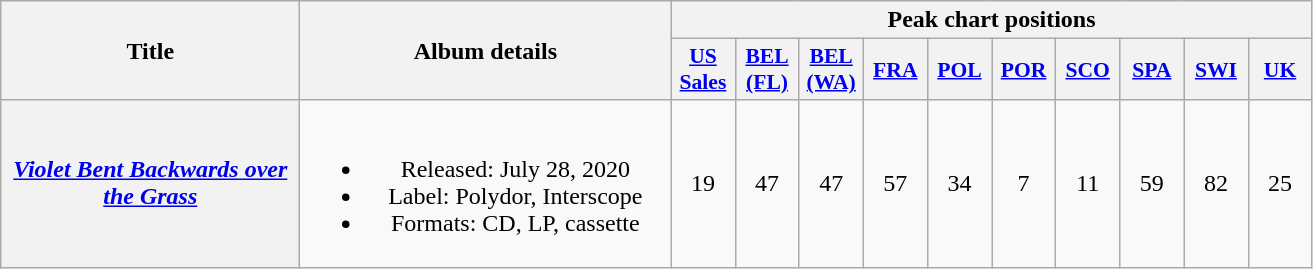<table class="wikitable plainrowheaders" style="text-align:center;">
<tr>
<th scope="col" rowspan="2" style="width:12em;">Title</th>
<th scope="col" rowspan="2" style="width:15em;">Album details</th>
<th scope="col" colspan="10">Peak chart positions</th>
</tr>
<tr>
<th scope="col" style="width:2.5em; font-size:90%;"><a href='#'>US<br>Sales</a><br></th>
<th scope="col" style="width:2.5em; font-size:90%;"><a href='#'>BEL<br>(FL)</a><br></th>
<th scope="col" style="width:2.5em; font-size:90%;"><a href='#'>BEL<br>(WA)</a><br></th>
<th scope="col" style="width:2.5em; font-size:90%;"><a href='#'>FRA</a><br></th>
<th scope="col" style="width:2.5em; font-size:90%;"><a href='#'>POL</a><br></th>
<th scope="col" style="width:2.5em; font-size:90%;"><a href='#'>POR</a><br></th>
<th scope="col" style="width:2.5em; font-size:90%;"><a href='#'>SCO</a><br></th>
<th scope="col" style="width:2.5em; font-size:90%;"><a href='#'>SPA</a><br></th>
<th scope="col" style="width:2.5em; font-size:90%;"><a href='#'>SWI</a><br></th>
<th scope="col" style="width:2.5em; font-size:90%;"><a href='#'>UK</a><br></th>
</tr>
<tr>
<th scope="row"><em><a href='#'>Violet Bent Backwards over the Grass</a></em></th>
<td><br><ul><li>Released: July 28, 2020</li><li>Label: Polydor, Interscope</li><li>Formats: CD, LP, cassette</li></ul></td>
<td>19</td>
<td>47</td>
<td>47</td>
<td>57</td>
<td>34</td>
<td>7</td>
<td>11</td>
<td>59</td>
<td>82</td>
<td>25</td>
</tr>
</table>
